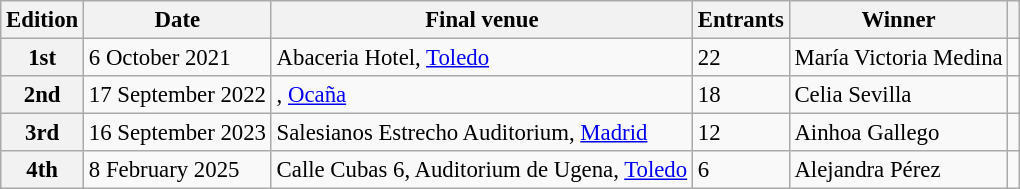<table class="wikitable defaultcenter col2left col3left col5left" style="font-size:95%;">
<tr>
<th>Edition</th>
<th>Date</th>
<th>Final venue</th>
<th>Entrants</th>
<th>Winner</th>
<th></th>
</tr>
<tr>
<th>1st</th>
<td>6 October 2021</td>
<td>Abaceria Hotel, <a href='#'>Toledo</a></td>
<td>22</td>
<td>María Victoria Medina</td>
<td></td>
</tr>
<tr>
<th>2nd</th>
<td>17 September 2022</td>
<td>, <a href='#'>Ocaña</a></td>
<td>18</td>
<td>Celia Sevilla</td>
<td></td>
</tr>
<tr>
<th>3rd</th>
<td>16 September 2023</td>
<td>Salesianos Estrecho Auditorium, <a href='#'>Madrid</a></td>
<td>12</td>
<td>Ainhoa Gallego</td>
<td></td>
</tr>
<tr>
<th>4th</th>
<td>8 February 2025</td>
<td>Calle Cubas 6, Auditorium de Ugena, <a href='#'>Toledo</a></td>
<td>6</td>
<td>Alejandra Pérez</td>
<td></td>
</tr>
</table>
